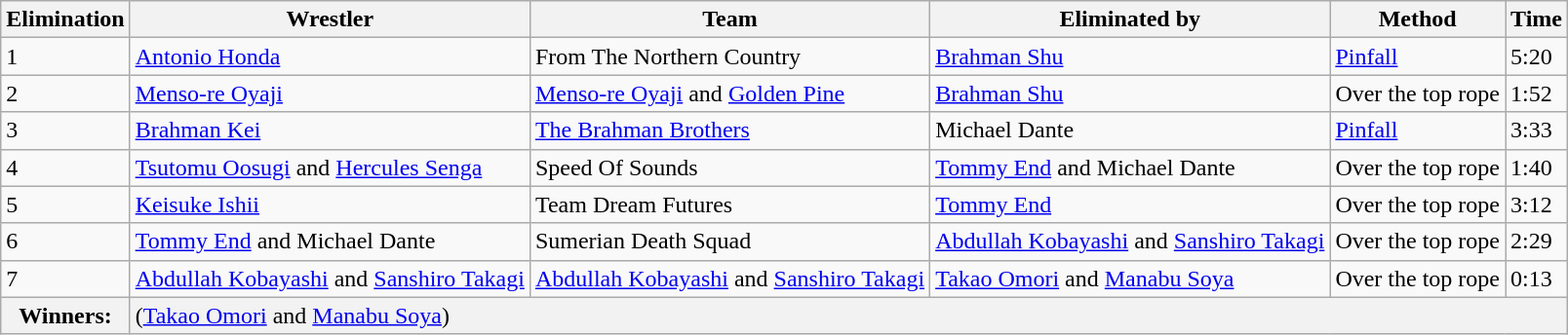<table class="wikitable" border="1">
<tr>
<th>Elimination</th>
<th>Wrestler</th>
<th>Team</th>
<th>Eliminated by</th>
<th>Method</th>
<th>Time</th>
</tr>
<tr>
<td>1</td>
<td><a href='#'>Antonio Honda</a></td>
<td>From The Northern Country</td>
<td><a href='#'>Brahman Shu</a></td>
<td><a href='#'>Pinfall</a></td>
<td>5:20</td>
</tr>
<tr>
<td>2</td>
<td><a href='#'>Menso-re Oyaji</a></td>
<td><a href='#'>Menso-re Oyaji</a> and <a href='#'>Golden Pine</a></td>
<td><a href='#'>Brahman Shu</a></td>
<td>Over the top rope</td>
<td>1:52</td>
</tr>
<tr>
<td>3</td>
<td><a href='#'>Brahman Kei</a></td>
<td><a href='#'>The Brahman Brothers</a></td>
<td>Michael Dante</td>
<td><a href='#'>Pinfall</a></td>
<td>3:33</td>
</tr>
<tr>
<td>4</td>
<td><a href='#'>Tsutomu Oosugi</a> and <a href='#'>Hercules Senga</a></td>
<td>Speed Of Sounds</td>
<td><a href='#'>Tommy End</a> and Michael Dante</td>
<td>Over the top rope</td>
<td>1:40</td>
</tr>
<tr>
<td>5</td>
<td><a href='#'>Keisuke Ishii</a></td>
<td>Team Dream Futures</td>
<td><a href='#'>Tommy End</a></td>
<td>Over the top rope</td>
<td>3:12</td>
</tr>
<tr>
<td>6</td>
<td><a href='#'>Tommy End</a> and Michael Dante</td>
<td>Sumerian Death Squad</td>
<td><a href='#'>Abdullah Kobayashi</a> and <a href='#'>Sanshiro Takagi</a></td>
<td>Over the top rope</td>
<td>2:29</td>
</tr>
<tr>
<td>7</td>
<td><a href='#'>Abdullah Kobayashi</a> and <a href='#'>Sanshiro Takagi</a></td>
<td><a href='#'>Abdullah Kobayashi</a> and <a href='#'>Sanshiro Takagi</a></td>
<td><a href='#'>Takao Omori</a> and <a href='#'>Manabu Soya</a></td>
<td>Over the top rope</td>
<td>0:13</td>
</tr>
<tr>
<th>Winners:</th>
<td colspan="5" bgcolor="#f2f2f2"> (<a href='#'>Takao Omori</a> and <a href='#'>Manabu Soya</a>)</td>
</tr>
</table>
